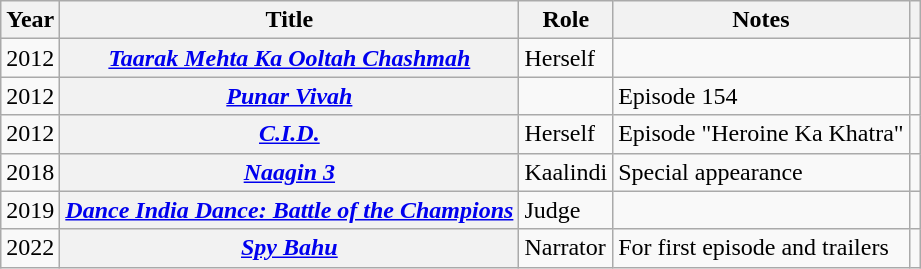<table class="wikitable sortable plainrowheaders" style="text-align: margin;">
<tr>
<th scope="col">Year</th>
<th scope="col">Title</th>
<th scope="col">Role</th>
<th scope="col" class="unsortable">Notes</th>
<th scope="col" class="unsortable"></th>
</tr>
<tr>
<td>2012</td>
<th scope="row"><em><a href='#'>Taarak Mehta Ka Ooltah Chashmah</a></em></th>
<td>Herself</td>
<td></td>
<td></td>
</tr>
<tr>
<td>2012</td>
<th scope="row"><em><a href='#'>Punar Vivah</a></em></th>
<td></td>
<td>Episode 154</td>
<td style="text-align: center;"></td>
</tr>
<tr>
<td>2012</td>
<th scope="row"><em><a href='#'>C.I.D.</a></em></th>
<td>Herself</td>
<td>Episode "Heroine Ka Khatra"</td>
<td style="text-align: center;"></td>
</tr>
<tr>
<td>2018</td>
<th scope="row"><em><a href='#'>Naagin 3</a></em></th>
<td>Kaalindi</td>
<td>Special appearance</td>
<td style="text-align: center;"></td>
</tr>
<tr>
<td>2019</td>
<th scope="row"><em><a href='#'>Dance India Dance: Battle of the Champions</a></em></th>
<td>Judge</td>
<td></td>
<td style="text-align: center;"></td>
</tr>
<tr>
<td>2022</td>
<th scope="row"><em><a href='#'>Spy Bahu</a></em></th>
<td>Narrator</td>
<td>For first episode and trailers</td>
<td style="text-align: center;"></td>
</tr>
</table>
